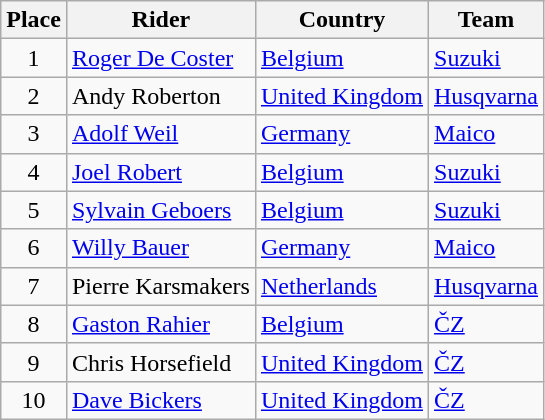<table class="wikitable">
<tr>
<th>Place</th>
<th>Rider</th>
<th>Country</th>
<th>Team</th>
</tr>
<tr>
<td align="center">1</td>
<td> <a href='#'>Roger De Coster</a></td>
<td><a href='#'>Belgium</a></td>
<td><a href='#'>Suzuki</a></td>
</tr>
<tr>
<td align="center">2</td>
<td> Andy Roberton</td>
<td><a href='#'>United Kingdom</a></td>
<td><a href='#'>Husqvarna</a></td>
</tr>
<tr>
<td align="center">3</td>
<td> <a href='#'>Adolf Weil</a></td>
<td><a href='#'>Germany</a></td>
<td><a href='#'>Maico</a></td>
</tr>
<tr>
<td align="center">4</td>
<td> <a href='#'>Joel Robert</a></td>
<td><a href='#'>Belgium</a></td>
<td><a href='#'>Suzuki</a></td>
</tr>
<tr>
<td align="center">5</td>
<td> <a href='#'>Sylvain Geboers</a></td>
<td><a href='#'>Belgium</a></td>
<td><a href='#'>Suzuki</a></td>
</tr>
<tr>
<td align="center">6</td>
<td> <a href='#'>Willy Bauer</a></td>
<td><a href='#'>Germany</a></td>
<td><a href='#'>Maico</a></td>
</tr>
<tr>
<td align="center">7</td>
<td> Pierre Karsmakers</td>
<td><a href='#'>Netherlands</a></td>
<td><a href='#'>Husqvarna</a></td>
</tr>
<tr>
<td align="center">8</td>
<td> <a href='#'>Gaston Rahier</a></td>
<td><a href='#'>Belgium</a></td>
<td><a href='#'>ČZ</a></td>
</tr>
<tr>
<td align="center">9</td>
<td> Chris Horsefield</td>
<td><a href='#'>United Kingdom</a></td>
<td><a href='#'>ČZ</a></td>
</tr>
<tr>
<td align="center">10</td>
<td> <a href='#'>Dave Bickers</a></td>
<td><a href='#'>United Kingdom</a></td>
<td><a href='#'>ČZ</a></td>
</tr>
</table>
